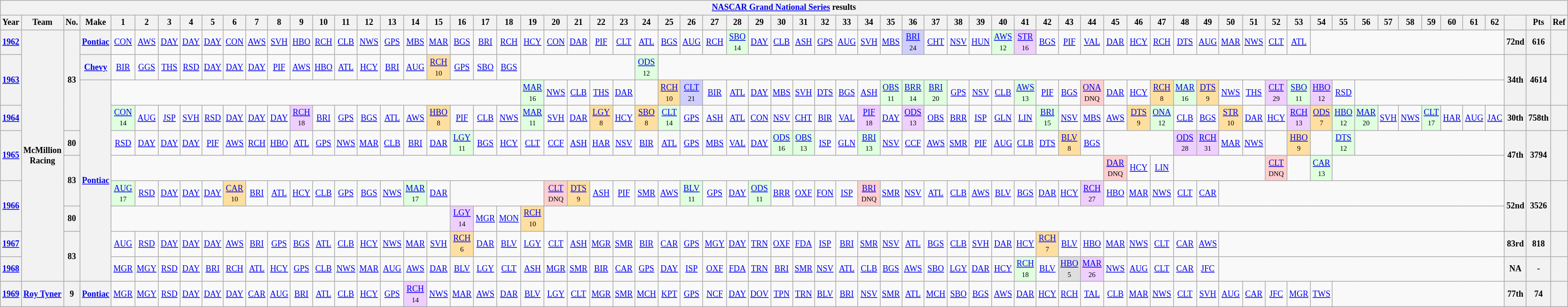<table class="wikitable" style="text-align:center; font-size:75%">
<tr>
<th colspan="69"><a href='#'>NASCAR Grand National Series</a> results</th>
</tr>
<tr>
<th>Year</th>
<th>Team</th>
<th>No.</th>
<th>Make</th>
<th>1</th>
<th>2</th>
<th>3</th>
<th>4</th>
<th>5</th>
<th>6</th>
<th>7</th>
<th>8</th>
<th>9</th>
<th>10</th>
<th>11</th>
<th>12</th>
<th>13</th>
<th>14</th>
<th>15</th>
<th>16</th>
<th>17</th>
<th>18</th>
<th>19</th>
<th>20</th>
<th>21</th>
<th>22</th>
<th>23</th>
<th>24</th>
<th>25</th>
<th>26</th>
<th>27</th>
<th>28</th>
<th>29</th>
<th>30</th>
<th>31</th>
<th>32</th>
<th>33</th>
<th>34</th>
<th>35</th>
<th>36</th>
<th>37</th>
<th>38</th>
<th>39</th>
<th>40</th>
<th>41</th>
<th>42</th>
<th>43</th>
<th>44</th>
<th>45</th>
<th>46</th>
<th>47</th>
<th>48</th>
<th>49</th>
<th>50</th>
<th>51</th>
<th>52</th>
<th>53</th>
<th>54</th>
<th>55</th>
<th>56</th>
<th>57</th>
<th>58</th>
<th>59</th>
<th>60</th>
<th>61</th>
<th>62</th>
<th></th>
<th>Pts</th>
<th>Ref</th>
</tr>
<tr>
<th><a href='#'>1962</a></th>
<th rowspan=10>McMillion Racing</th>
<th rowspan=4>83</th>
<th><a href='#'>Pontiac</a></th>
<td><a href='#'>CON</a></td>
<td><a href='#'>AWS</a></td>
<td><a href='#'>DAY</a></td>
<td><a href='#'>DAY</a></td>
<td><a href='#'>DAY</a></td>
<td><a href='#'>CON</a></td>
<td><a href='#'>AWS</a></td>
<td><a href='#'>SVH</a></td>
<td><a href='#'>HBO</a></td>
<td><a href='#'>RCH</a></td>
<td><a href='#'>CLB</a></td>
<td><a href='#'>NWS</a></td>
<td><a href='#'>GPS</a></td>
<td><a href='#'>MBS</a></td>
<td><a href='#'>MAR</a></td>
<td><a href='#'>BGS</a></td>
<td><a href='#'>BRI</a></td>
<td><a href='#'>RCH</a></td>
<td><a href='#'>HCY</a></td>
<td><a href='#'>CON</a></td>
<td><a href='#'>DAR</a></td>
<td><a href='#'>PIF</a></td>
<td><a href='#'>CLT</a></td>
<td><a href='#'>ATL</a></td>
<td><a href='#'>BGS</a></td>
<td><a href='#'>AUG</a></td>
<td><a href='#'>RCH</a></td>
<td style="background:#DFFFDF;"><a href='#'>SBO</a><br><small>14</small></td>
<td><a href='#'>DAY</a></td>
<td><a href='#'>CLB</a></td>
<td><a href='#'>ASH</a></td>
<td><a href='#'>GPS</a></td>
<td><a href='#'>AUG</a></td>
<td><a href='#'>SVH</a></td>
<td><a href='#'>MBS</a></td>
<td style="background:#CFCFFF;"><a href='#'>BRI</a><br><small>24</small></td>
<td><a href='#'>CHT</a></td>
<td><a href='#'>NSV</a></td>
<td><a href='#'>HUN</a></td>
<td style="background:#DFFFDF;"><a href='#'>AWS</a><br><small>12</small></td>
<td style="background:#EFCFFF;"><a href='#'>STR</a><br><small>16</small></td>
<td><a href='#'>BGS</a></td>
<td><a href='#'>PIF</a></td>
<td><a href='#'>VAL</a></td>
<td><a href='#'>DAR</a></td>
<td><a href='#'>HCY</a></td>
<td><a href='#'>RCH</a></td>
<td><a href='#'>DTS</a></td>
<td><a href='#'>AUG</a></td>
<td><a href='#'>MAR</a></td>
<td><a href='#'>NWS</a></td>
<td><a href='#'>CLT</a></td>
<td><a href='#'>ATL</a></td>
<td colspan=9></td>
<th>72nd</th>
<th>616</th>
<th></th>
</tr>
<tr>
<th rowspan=2><a href='#'>1963</a></th>
<th><a href='#'>Chevy</a></th>
<td><a href='#'>BIR</a></td>
<td><a href='#'>GGS</a></td>
<td><a href='#'>THS</a></td>
<td><a href='#'>RSD</a></td>
<td><a href='#'>DAY</a></td>
<td><a href='#'>DAY</a></td>
<td><a href='#'>DAY</a></td>
<td><a href='#'>PIF</a></td>
<td><a href='#'>AWS</a></td>
<td><a href='#'>HBO</a></td>
<td><a href='#'>ATL</a></td>
<td><a href='#'>HCY</a></td>
<td><a href='#'>BRI</a></td>
<td><a href='#'>AUG</a></td>
<td style="background:#FFDF9F;"><a href='#'>RCH</a><br><small>10</small></td>
<td><a href='#'>GPS</a></td>
<td><a href='#'>SBO</a></td>
<td><a href='#'>BGS</a></td>
<td colspan=5></td>
<td style="background:#DFFFDF;"><a href='#'>ODS</a><br><small>12</small></td>
<td colspan=38></td>
<th rowspan=2>34th</th>
<th rowspan=2>4614</th>
<th rowspan=2></th>
</tr>
<tr>
<th rowspan=8><a href='#'>Pontiac</a></th>
<td colspan=18></td>
<td style="background:#DFFFDF;"><a href='#'>MAR</a><br><small>16</small></td>
<td><a href='#'>NWS</a></td>
<td><a href='#'>CLB</a></td>
<td><a href='#'>THS</a></td>
<td><a href='#'>DAR</a></td>
<td></td>
<td style="background:#FFDF9F;"><a href='#'>RCH</a><br><small>10</small></td>
<td style="background:#CFCFFF;"><a href='#'>CLT</a><br><small>21</small></td>
<td><a href='#'>BIR</a></td>
<td><a href='#'>ATL</a></td>
<td><a href='#'>DAY</a></td>
<td><a href='#'>MBS</a></td>
<td><a href='#'>SVH</a></td>
<td><a href='#'>DTS</a></td>
<td><a href='#'>BGS</a></td>
<td><a href='#'>ASH</a></td>
<td style="background:#DFFFDF;"><a href='#'>OBS</a><br><small>11</small></td>
<td style="background:#DFFFDF;"><a href='#'>BRR</a><br><small>14</small></td>
<td style="background:#DFFFDF;"><a href='#'>BRI</a><br><small>20</small></td>
<td><a href='#'>GPS</a></td>
<td><a href='#'>NSV</a></td>
<td><a href='#'>CLB</a></td>
<td style="background:#DFFFDF;"><a href='#'>AWS</a><br><small>13</small></td>
<td><a href='#'>PIF</a></td>
<td><a href='#'>BGS</a></td>
<td style="background:#FFCFCF;"><a href='#'>ONA</a><br><small>DNQ</small></td>
<td><a href='#'>DAR</a></td>
<td><a href='#'>HCY</a></td>
<td style="background:#FFDF9F;"><a href='#'>RCH</a><br><small>8</small></td>
<td style="background:#DFFFDF;"><a href='#'>MAR</a><br><small>16</small></td>
<td style="background:#FFDF9F;"><a href='#'>DTS</a><br><small>9</small></td>
<td><a href='#'>NWS</a></td>
<td><a href='#'>THS</a></td>
<td style="background:#EFCFFF;"><a href='#'>CLT</a><br><small>29</small></td>
<td style="background:#DFFFDF;"><a href='#'>SBO</a><br><small>11</small></td>
<td style="background:#EFCFFF;"><a href='#'>HBO</a><br><small>12</small></td>
<td><a href='#'>RSD</a></td>
<td colspan=7></td>
</tr>
<tr>
<th><a href='#'>1964</a></th>
<td style="background:#DFFFDF;"><a href='#'>CON</a><br><small>14</small></td>
<td><a href='#'>AUG</a></td>
<td><a href='#'>JSP</a></td>
<td><a href='#'>SVH</a></td>
<td><a href='#'>RSD</a></td>
<td><a href='#'>DAY</a></td>
<td><a href='#'>DAY</a></td>
<td><a href='#'>DAY</a></td>
<td style="background:#EFCFFF;"><a href='#'>RCH</a><br><small>18</small></td>
<td><a href='#'>BRI</a></td>
<td><a href='#'>GPS</a></td>
<td><a href='#'>BGS</a></td>
<td><a href='#'>ATL</a></td>
<td><a href='#'>AWS</a></td>
<td style="background:#FFDF9F;"><a href='#'>HBO</a><br><small>8</small></td>
<td><a href='#'>PIF</a></td>
<td><a href='#'>CLB</a></td>
<td><a href='#'>NWS</a></td>
<td style="background:#DFFFDF;"><a href='#'>MAR</a><br><small>11</small></td>
<td><a href='#'>SVH</a></td>
<td><a href='#'>DAR</a></td>
<td style="background:#FFDF9F;"><a href='#'>LGY</a><br><small>8</small></td>
<td><a href='#'>HCY</a></td>
<td style="background:#FFDF9F;"><a href='#'>SBO</a><br><small>8</small></td>
<td style="background:#DFFFDF;"><a href='#'>CLT</a><br><small>14</small></td>
<td><a href='#'>GPS</a></td>
<td><a href='#'>ASH</a></td>
<td><a href='#'>ATL</a></td>
<td><a href='#'>CON</a></td>
<td><a href='#'>NSV</a></td>
<td><a href='#'>CHT</a></td>
<td><a href='#'>BIR</a></td>
<td><a href='#'>VAL</a></td>
<td style="background:#EFCFFF;"><a href='#'>PIF</a><br><small>18</small></td>
<td><a href='#'>DAY</a></td>
<td style="background:#EFCFFF;"><a href='#'>ODS</a><br><small>13</small></td>
<td><a href='#'>OBS</a></td>
<td><a href='#'>BRR</a></td>
<td><a href='#'>ISP</a></td>
<td><a href='#'>GLN</a></td>
<td><a href='#'>LIN</a></td>
<td style="background:#DFFFDF;"><a href='#'>BRI</a><br><small>15</small></td>
<td><a href='#'>NSV</a></td>
<td><a href='#'>MBS</a></td>
<td><a href='#'>AWS</a></td>
<td style="background:#FFDF9F;"><a href='#'>DTS</a><br><small>9</small></td>
<td style="background:#DFFFDF;"><a href='#'>ONA</a><br><small>12</small></td>
<td><a href='#'>CLB</a></td>
<td><a href='#'>BGS</a></td>
<td style="background:#FFDF9F;"><a href='#'>STR</a><br><small>10</small></td>
<td><a href='#'>DAR</a></td>
<td><a href='#'>HCY</a></td>
<td style="background:#EFCFFF;"><a href='#'>RCH</a><br><small>13</small></td>
<td style="background:#FFDF9F;"><a href='#'>ODS</a><br><small>7</small></td>
<td style="background:#DFFFDF;"><a href='#'>HBO</a><br><small>12</small></td>
<td style="background:#DFFFDF;"><a href='#'>MAR</a><br><small>20</small></td>
<td><a href='#'>SVH</a></td>
<td><a href='#'>NWS</a></td>
<td style="background:#DFFFDF;"><a href='#'>CLT</a><br><small>17</small></td>
<td><a href='#'>HAR</a></td>
<td><a href='#'>AUG</a></td>
<td><a href='#'>JAC</a></td>
<th>30th</th>
<th>758th</th>
<th></th>
</tr>
<tr>
<th rowspan=2><a href='#'>1965</a></th>
<th>80</th>
<td><a href='#'>RSD</a></td>
<td><a href='#'>DAY</a></td>
<td><a href='#'>DAY</a></td>
<td><a href='#'>DAY</a></td>
<td><a href='#'>PIF</a></td>
<td><a href='#'>AWS</a></td>
<td><a href='#'>RCH</a></td>
<td><a href='#'>HBO</a></td>
<td><a href='#'>ATL</a></td>
<td><a href='#'>GPS</a></td>
<td><a href='#'>NWS</a></td>
<td><a href='#'>MAR</a></td>
<td><a href='#'>CLB</a></td>
<td><a href='#'>BRI</a></td>
<td><a href='#'>DAR</a></td>
<td style="background:#DFFFDF;"><a href='#'>LGY</a><br><small>11</small></td>
<td><a href='#'>BGS</a></td>
<td><a href='#'>HCY</a></td>
<td><a href='#'>CLT</a></td>
<td><a href='#'>CCF</a></td>
<td><a href='#'>ASH</a></td>
<td><a href='#'>HAR</a></td>
<td><a href='#'>NSV</a></td>
<td><a href='#'>BIR</a></td>
<td><a href='#'>ATL</a></td>
<td><a href='#'>GPS</a></td>
<td><a href='#'>MBS</a></td>
<td><a href='#'>VAL</a></td>
<td><a href='#'>DAY</a></td>
<td style="background:#DFFFDF;"><a href='#'>ODS</a><br><small>16</small></td>
<td style="background:#DFFFDF;"><a href='#'>OBS</a><br><small>13</small></td>
<td><a href='#'>ISP</a></td>
<td><a href='#'>GLN</a></td>
<td style="background:#DFFFDF;"><a href='#'>BRI</a><br><small>13</small></td>
<td><a href='#'>NSV</a></td>
<td><a href='#'>CCF</a></td>
<td><a href='#'>AWS</a></td>
<td><a href='#'>SMR</a></td>
<td><a href='#'>PIF</a></td>
<td><a href='#'>AUG</a></td>
<td><a href='#'>CLB</a></td>
<td><a href='#'>DTS</a></td>
<td style="background:#FFDF9F;"><a href='#'>BLV</a><br><small>8</small></td>
<td><a href='#'>BGS</a></td>
<td colspan=3></td>
<td style="background:#EFCFFF;"><a href='#'>ODS</a><br><small>28</small></td>
<td style="background:#EFCFFF;"><a href='#'>RCH</a><br><small>31</small></td>
<td><a href='#'>MAR</a></td>
<td><a href='#'>NWS</a></td>
<td></td>
<td style="background:#FFDF9F;"><a href='#'>HBO</a><br><small>9</small></td>
<td></td>
<td style="background:#DFFFDF;"><a href='#'>DTS</a><br><small>12</small></td>
<td colspan=7></td>
<th rowspan=2>47th</th>
<th rowspan=2>3794</th>
<th rowspan=2></th>
</tr>
<tr>
<th rowspan=2>83</th>
<td colspan=44></td>
<td style="background:#FFCFCF;"><a href='#'>DAR</a><br><small>DNQ</small></td>
<td><a href='#'>HCY</a></td>
<td><a href='#'>LIN</a></td>
<td colspan=4></td>
<td style="background:#FFCFCF;"><a href='#'>CLT</a><br><small>DNQ</small></td>
<td></td>
<td style="background:#DFFFDF;"><a href='#'>CAR</a><br><small>13</small></td>
<td colspan=8></td>
</tr>
<tr>
<th rowspan=2><a href='#'>1966</a></th>
<td style="background:#DFFFDF;"><a href='#'>AUG</a><br><small>17</small></td>
<td><a href='#'>RSD</a></td>
<td><a href='#'>DAY</a></td>
<td><a href='#'>DAY</a></td>
<td><a href='#'>DAY</a></td>
<td style="background:#FFDF9F;"><a href='#'>CAR</a><br><small>10</small></td>
<td><a href='#'>BRI</a></td>
<td><a href='#'>ATL</a></td>
<td><a href='#'>HCY</a></td>
<td><a href='#'>CLB</a></td>
<td><a href='#'>GPS</a></td>
<td><a href='#'>BGS</a></td>
<td><a href='#'>NWS</a></td>
<td style="background:#DFFFDF;"><a href='#'>MAR</a><br><small>17</small></td>
<td><a href='#'>DAR</a></td>
<td colspan=4></td>
<td style="background:#FFCFCF;"><a href='#'>CLT</a><br><small>DNQ</small></td>
<td style="background:#FFDF9F;"><a href='#'>DTS</a><br><small>9</small></td>
<td><a href='#'>ASH</a></td>
<td><a href='#'>PIF</a></td>
<td><a href='#'>SMR</a></td>
<td><a href='#'>AWS</a></td>
<td style="background:#DFFFDF;"><a href='#'>BLV</a><br><small>11</small></td>
<td><a href='#'>GPS</a></td>
<td><a href='#'>DAY</a></td>
<td style="background:#DFFFDF;"><a href='#'>ODS</a><br><small>11</small></td>
<td><a href='#'>BRR</a></td>
<td><a href='#'>OXF</a></td>
<td><a href='#'>FON</a></td>
<td><a href='#'>ISP</a></td>
<td style="background:#FFCFCF;"><a href='#'>BRI</a><br><small>DNQ</small></td>
<td><a href='#'>SMR</a></td>
<td><a href='#'>NSV</a></td>
<td><a href='#'>ATL</a></td>
<td><a href='#'>CLB</a></td>
<td><a href='#'>AWS</a></td>
<td><a href='#'>BLV</a></td>
<td><a href='#'>BGS</a></td>
<td><a href='#'>DAR</a></td>
<td><a href='#'>HCY</a></td>
<td style="background:#EFCFFF;"><a href='#'>RCH</a><br><small>27</small></td>
<td><a href='#'>HBO</a></td>
<td><a href='#'>MAR</a></td>
<td><a href='#'>NWS</a></td>
<td><a href='#'>CLT</a></td>
<td><a href='#'>CAR</a></td>
<td colspan=13></td>
<th rowspan=2>52nd</th>
<th rowspan=2>3526</th>
<th rowspan=2></th>
</tr>
<tr>
<th>80</th>
<td colspan=15></td>
<td style="background:#EFCFFF;"><a href='#'>LGY</a><br><small>14</small></td>
<td><a href='#'>MGR</a></td>
<td><a href='#'>MON</a></td>
<td style="background:#FFDF9F;"><a href='#'>RCH</a><br><small>10</small></td>
<td colspan=43></td>
</tr>
<tr>
<th><a href='#'>1967</a></th>
<th rowspan=2>83</th>
<td><a href='#'>AUG</a></td>
<td><a href='#'>RSD</a></td>
<td><a href='#'>DAY</a></td>
<td><a href='#'>DAY</a></td>
<td><a href='#'>DAY</a></td>
<td><a href='#'>AWS</a></td>
<td><a href='#'>BRI</a></td>
<td><a href='#'>GPS</a></td>
<td><a href='#'>BGS</a></td>
<td><a href='#'>ATL</a></td>
<td><a href='#'>CLB</a></td>
<td><a href='#'>HCY</a></td>
<td><a href='#'>NWS</a></td>
<td><a href='#'>MAR</a></td>
<td><a href='#'>SVH</a></td>
<td style="background:#FFDF9F;"><a href='#'>RCH</a><br><small>6</small></td>
<td><a href='#'>DAR</a></td>
<td><a href='#'>BLV</a></td>
<td><a href='#'>LGY</a></td>
<td><a href='#'>CLT</a></td>
<td><a href='#'>ASH</a></td>
<td><a href='#'>MGR</a></td>
<td><a href='#'>SMR</a></td>
<td><a href='#'>BIR</a></td>
<td><a href='#'>CAR</a></td>
<td><a href='#'>GPS</a></td>
<td><a href='#'>MGY</a></td>
<td><a href='#'>DAY</a></td>
<td><a href='#'>TRN</a></td>
<td><a href='#'>OXF</a></td>
<td><a href='#'>FDA</a></td>
<td><a href='#'>ISP</a></td>
<td><a href='#'>BRI</a></td>
<td><a href='#'>SMR</a></td>
<td><a href='#'>NSV</a></td>
<td><a href='#'>ATL</a></td>
<td><a href='#'>BGS</a></td>
<td><a href='#'>CLB</a></td>
<td><a href='#'>SVH</a></td>
<td><a href='#'>DAR</a></td>
<td><a href='#'>HCY</a></td>
<td style="background:#FFDF9F;"><a href='#'>RCH</a><br><small>7</small></td>
<td><a href='#'>BLV</a></td>
<td><a href='#'>HBO</a></td>
<td><a href='#'>MAR</a></td>
<td><a href='#'>NWS</a></td>
<td><a href='#'>CLT</a></td>
<td><a href='#'>CAR</a></td>
<td><a href='#'>AWS</a></td>
<td colspan=13></td>
<th>83rd</th>
<th>818</th>
<th></th>
</tr>
<tr>
<th><a href='#'>1968</a></th>
<td><a href='#'>MGR</a></td>
<td><a href='#'>MGY</a></td>
<td><a href='#'>RSD</a></td>
<td><a href='#'>DAY</a></td>
<td><a href='#'>BRI</a></td>
<td><a href='#'>RCH</a></td>
<td><a href='#'>ATL</a></td>
<td><a href='#'>HCY</a></td>
<td><a href='#'>GPS</a></td>
<td><a href='#'>CLB</a></td>
<td><a href='#'>NWS</a></td>
<td><a href='#'>MAR</a></td>
<td><a href='#'>AUG</a></td>
<td><a href='#'>AWS</a></td>
<td><a href='#'>DAR</a></td>
<td><a href='#'>BLV</a></td>
<td><a href='#'>LGY</a></td>
<td><a href='#'>CLT</a></td>
<td><a href='#'>ASH</a></td>
<td><a href='#'>MGR</a></td>
<td><a href='#'>SMR</a></td>
<td><a href='#'>BIR</a></td>
<td><a href='#'>CAR</a></td>
<td><a href='#'>GPS</a></td>
<td><a href='#'>DAY</a></td>
<td><a href='#'>ISP</a></td>
<td><a href='#'>OXF</a></td>
<td><a href='#'>FDA</a></td>
<td><a href='#'>TRN</a></td>
<td><a href='#'>BRI</a></td>
<td><a href='#'>SMR</a></td>
<td><a href='#'>NSV</a></td>
<td><a href='#'>ATL</a></td>
<td><a href='#'>CLB</a></td>
<td><a href='#'>BGS</a></td>
<td><a href='#'>AWS</a></td>
<td><a href='#'>SBO</a></td>
<td><a href='#'>LGY</a></td>
<td><a href='#'>DAR</a></td>
<td><a href='#'>HCY</a></td>
<td style="background:#DFFFDF;"><a href='#'>RCH</a><br><small>18</small></td>
<td><a href='#'>BLV</a></td>
<td style="background:#DFDFDF;"><a href='#'>HBO</a><br><small>5</small></td>
<td style="background:#EFCFFF;"><a href='#'>MAR</a><br><small>26</small></td>
<td><a href='#'>NWS</a></td>
<td><a href='#'>AUG</a></td>
<td><a href='#'>CLT</a></td>
<td><a href='#'>CAR</a></td>
<td><a href='#'>JFC</a></td>
<td colspan=13></td>
<th>NA</th>
<th>-</th>
<th></th>
</tr>
<tr>
<th><a href='#'>1969</a></th>
<th><a href='#'>Roy Tyner</a></th>
<th>9</th>
<th><a href='#'>Pontiac</a></th>
<td><a href='#'>MGR</a></td>
<td><a href='#'>MGY</a></td>
<td><a href='#'>RSD</a></td>
<td><a href='#'>DAY</a></td>
<td><a href='#'>DAY</a></td>
<td><a href='#'>DAY</a></td>
<td><a href='#'>CAR</a></td>
<td><a href='#'>AUG</a></td>
<td><a href='#'>BRI</a></td>
<td><a href='#'>ATL</a></td>
<td><a href='#'>CLB</a></td>
<td><a href='#'>HCY</a></td>
<td><a href='#'>GPS</a></td>
<td style="background:#EFCFFF;"><a href='#'>RCH</a><br><small>14</small></td>
<td><a href='#'>NWS</a></td>
<td><a href='#'>MAR</a></td>
<td><a href='#'>AWS</a></td>
<td><a href='#'>DAR</a></td>
<td><a href='#'>BLV</a></td>
<td><a href='#'>LGY</a></td>
<td><a href='#'>CLT</a></td>
<td><a href='#'>MGR</a></td>
<td><a href='#'>SMR</a></td>
<td><a href='#'>MCH</a></td>
<td><a href='#'>KPT</a></td>
<td><a href='#'>GPS</a></td>
<td><a href='#'>NCF</a></td>
<td><a href='#'>DAY</a></td>
<td><a href='#'>DOV</a></td>
<td><a href='#'>TPN</a></td>
<td><a href='#'>TRN</a></td>
<td><a href='#'>BLV</a></td>
<td><a href='#'>BRI</a></td>
<td><a href='#'>NSV</a></td>
<td><a href='#'>SMR</a></td>
<td><a href='#'>ATL</a></td>
<td><a href='#'>MCH</a></td>
<td><a href='#'>SBO</a></td>
<td><a href='#'>BGS</a></td>
<td><a href='#'>AWS</a></td>
<td><a href='#'>DAR</a></td>
<td><a href='#'>HCY</a></td>
<td><a href='#'>RCH</a></td>
<td><a href='#'>TAL</a></td>
<td><a href='#'>CLB</a></td>
<td><a href='#'>MAR</a></td>
<td><a href='#'>NWS</a></td>
<td><a href='#'>CLT</a></td>
<td><a href='#'>SVH</a></td>
<td><a href='#'>AUG</a></td>
<td><a href='#'>CAR</a></td>
<td><a href='#'>JFC</a></td>
<td><a href='#'>MGR</a></td>
<td><a href='#'>TWS</a></td>
<td colspan=8></td>
<th>77th</th>
<th>74</th>
<th></th>
</tr>
</table>
